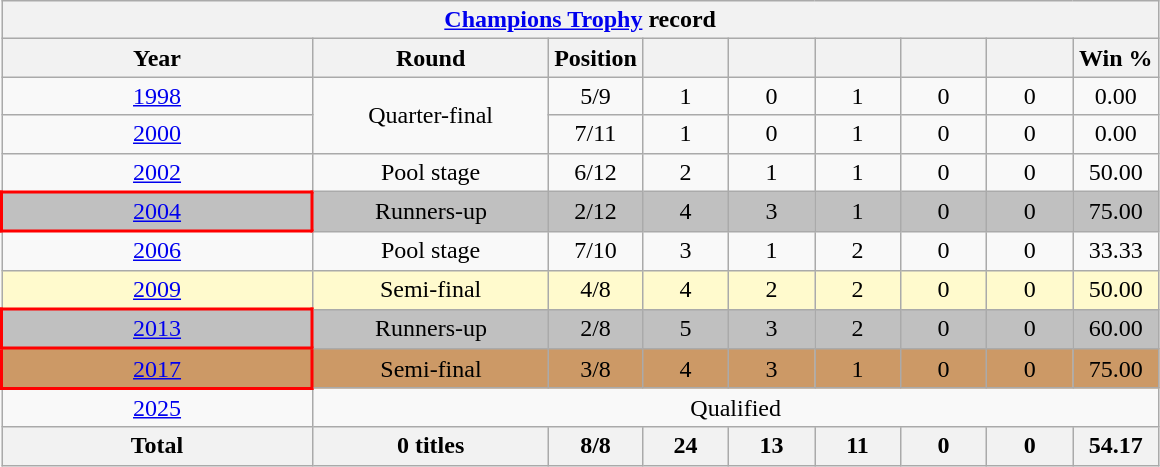<table class="wikitable" style="text-align:center">
<tr>
<th colspan=9><a href='#'>Champions Trophy</a> record</th>
</tr>
<tr>
<th width=200>Year</th>
<th width=150>Round</th>
<th width=50>Position</th>
<th width=50></th>
<th width=50></th>
<th width=50></th>
<th width=50></th>
<th width=50></th>
<th width=50>Win %</th>
</tr>
<tr>
<td> <a href='#'>1998</a></td>
<td rowspan=2>Quarter-final</td>
<td>5/9</td>
<td>1</td>
<td>0</td>
<td>1</td>
<td>0</td>
<td>0</td>
<td>0.00</td>
</tr>
<tr>
<td> <a href='#'>2000</a></td>
<td>7/11</td>
<td>1</td>
<td>0</td>
<td>1</td>
<td>0</td>
<td>0</td>
<td>0.00</td>
</tr>
<tr>
<td> <a href='#'>2002</a></td>
<td>Pool stage</td>
<td>6/12</td>
<td>2</td>
<td>1</td>
<td>1</td>
<td>0</td>
<td>0</td>
<td>50.00</td>
</tr>
<tr style="background:silver">
<td style="border:2px solid red">  <a href='#'>2004</a></td>
<td>Runners-up</td>
<td>2/12</td>
<td>4</td>
<td>3</td>
<td>1</td>
<td>0</td>
<td>0</td>
<td>75.00</td>
</tr>
<tr>
<td> <a href='#'>2006</a></td>
<td>Pool stage</td>
<td>7/10</td>
<td>3</td>
<td>1</td>
<td>2</td>
<td>0</td>
<td>0</td>
<td>33.33</td>
</tr>
<tr style="background:LemonChiffon">
<td> <a href='#'>2009</a></td>
<td>Semi-final</td>
<td>4/8</td>
<td>4</td>
<td>2</td>
<td>2</td>
<td>0</td>
<td>0</td>
<td>50.00</td>
</tr>
<tr style="background:silver">
<td style="border:2px solid red">  <a href='#'>2013</a></td>
<td>Runners-up</td>
<td>2/8</td>
<td>5</td>
<td>3</td>
<td>2</td>
<td>0</td>
<td>0</td>
<td>60.00</td>
</tr>
<tr style="background:#cc9966">
<td style="border:2px solid red">  <a href='#'>2017</a></td>
<td>Semi-final</td>
<td>3/8</td>
<td>4</td>
<td>3</td>
<td>1</td>
<td>0</td>
<td>0</td>
<td>75.00</td>
</tr>
<tr>
<td>  <a href='#'>2025</a></td>
<td colspan='9'>Qualified</td>
</tr>
<tr>
<th>Total</th>
<th>0 titles</th>
<th>8/8</th>
<th>24</th>
<th>13</th>
<th>11</th>
<th>0</th>
<th>0</th>
<th>54.17</th>
</tr>
</table>
